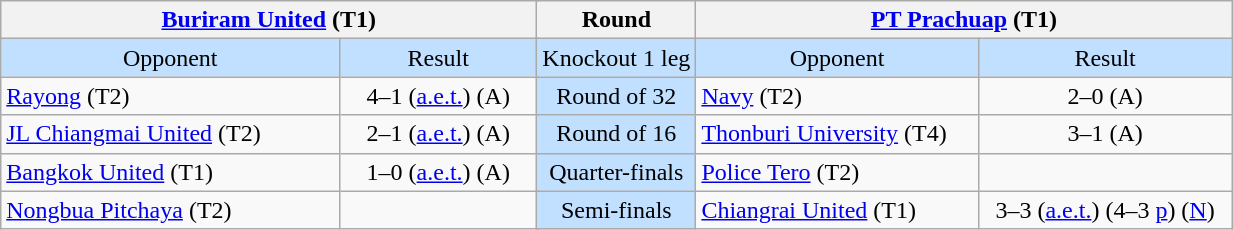<table class="wikitable" style="text-align:center">
<tr>
<th colspan=4 width="350"><a href='#'>Buriram United</a> (T1)</th>
<th>Round</th>
<th colspan=4 width="350"><a href='#'>PT Prachuap</a> (T1)</th>
</tr>
<tr style="background:#C1E0FF">
<td>Opponent</td>
<td colspan=3>Result</td>
<td>Knockout 1 leg</td>
<td>Opponent</td>
<td colspan=3>Result</td>
</tr>
<tr>
<td align=left><a href='#'>Rayong</a> (T2)</td>
<td colspan=3>4–1 (<a href='#'>a.e.t.</a>) (A)</td>
<td style="background:#C1E0FF">Round of 32</td>
<td align=left><a href='#'>Navy</a> (T2)</td>
<td colspan=3>2–0 (A)</td>
</tr>
<tr>
<td align=left><a href='#'>JL Chiangmai United</a> (T2)</td>
<td colspan=3>2–1 (<a href='#'>a.e.t.</a>) (A)</td>
<td style="background:#C1E0FF">Round of 16</td>
<td align=left><a href='#'>Thonburi University</a> (T4)</td>
<td colspan=3>3–1 (A)</td>
</tr>
<tr>
<td align=left><a href='#'>Bangkok United</a> (T1)</td>
<td colspan=3>1–0 (<a href='#'>a.e.t.</a>) (A)</td>
<td style="background:#C1E0FF">Quarter-finals</td>
<td align=left><a href='#'>Police Tero</a> (T2)</td>
<td colspan=3></td>
</tr>
<tr>
<td align=left><a href='#'>Nongbua Pitchaya</a> (T2)</td>
<td colspan=3></td>
<td style="background:#C1E0FF">Semi-finals</td>
<td align=left><a href='#'>Chiangrai United</a> (T1)</td>
<td colspan=3>3–3 (<a href='#'>a.e.t.</a>) (4–3 <a href='#'>p</a>) (<a href='#'>N</a>)</td>
</tr>
</table>
